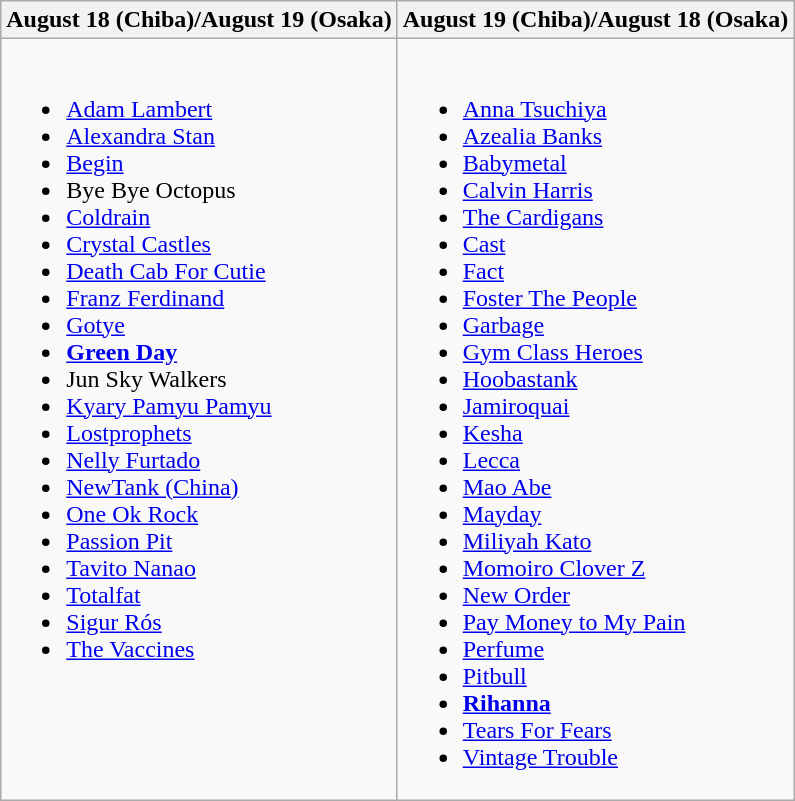<table class="wikitable">
<tr>
<th>August 18 (Chiba)/August 19 (Osaka)</th>
<th>August 19 (Chiba)/August 18 (Osaka)</th>
</tr>
<tr valign="top">
<td><br><ul><li><a href='#'>Adam Lambert</a></li><li><a href='#'>Alexandra Stan</a></li><li><a href='#'>Begin</a></li><li>Bye Bye Octopus</li><li><a href='#'>Coldrain</a></li><li><a href='#'>Crystal Castles</a></li><li><a href='#'>Death Cab For Cutie</a></li><li><a href='#'>Franz Ferdinand</a></li><li><a href='#'>Gotye</a></li><li><strong><a href='#'>Green Day</a></strong></li><li>Jun Sky Walkers</li><li><a href='#'>Kyary Pamyu Pamyu</a></li><li><a href='#'>Lostprophets</a></li><li><a href='#'>Nelly Furtado</a></li><li><a href='#'>NewTank (China)</a></li><li><a href='#'>One Ok Rock</a></li><li><a href='#'>Passion Pit</a></li><li><a href='#'>Tavito Nanao</a></li><li><a href='#'>Totalfat</a></li><li><a href='#'>Sigur Rós</a></li><li><a href='#'>The Vaccines</a></li></ul></td>
<td><br><ul><li><a href='#'>Anna Tsuchiya</a></li><li><a href='#'>Azealia Banks</a></li><li><a href='#'>Babymetal</a></li><li><a href='#'>Calvin Harris</a></li><li><a href='#'>The Cardigans</a></li><li><a href='#'>Cast</a></li><li><a href='#'>Fact</a></li><li><a href='#'>Foster The People</a></li><li><a href='#'>Garbage</a></li><li><a href='#'>Gym Class Heroes</a></li><li><a href='#'>Hoobastank</a></li><li><a href='#'>Jamiroquai</a></li><li><a href='#'>Kesha</a></li><li><a href='#'>Lecca</a></li><li><a href='#'>Mao Abe</a></li><li><a href='#'>Mayday</a></li><li><a href='#'>Miliyah Kato</a></li><li><a href='#'>Momoiro Clover Z</a></li><li><a href='#'>New Order</a></li><li><a href='#'>Pay Money to My Pain</a></li><li><a href='#'>Perfume</a></li><li><a href='#'>Pitbull</a></li><li><strong><a href='#'>Rihanna</a></strong></li><li><a href='#'>Tears For Fears</a></li><li><a href='#'>Vintage Trouble</a></li></ul></td>
</tr>
</table>
